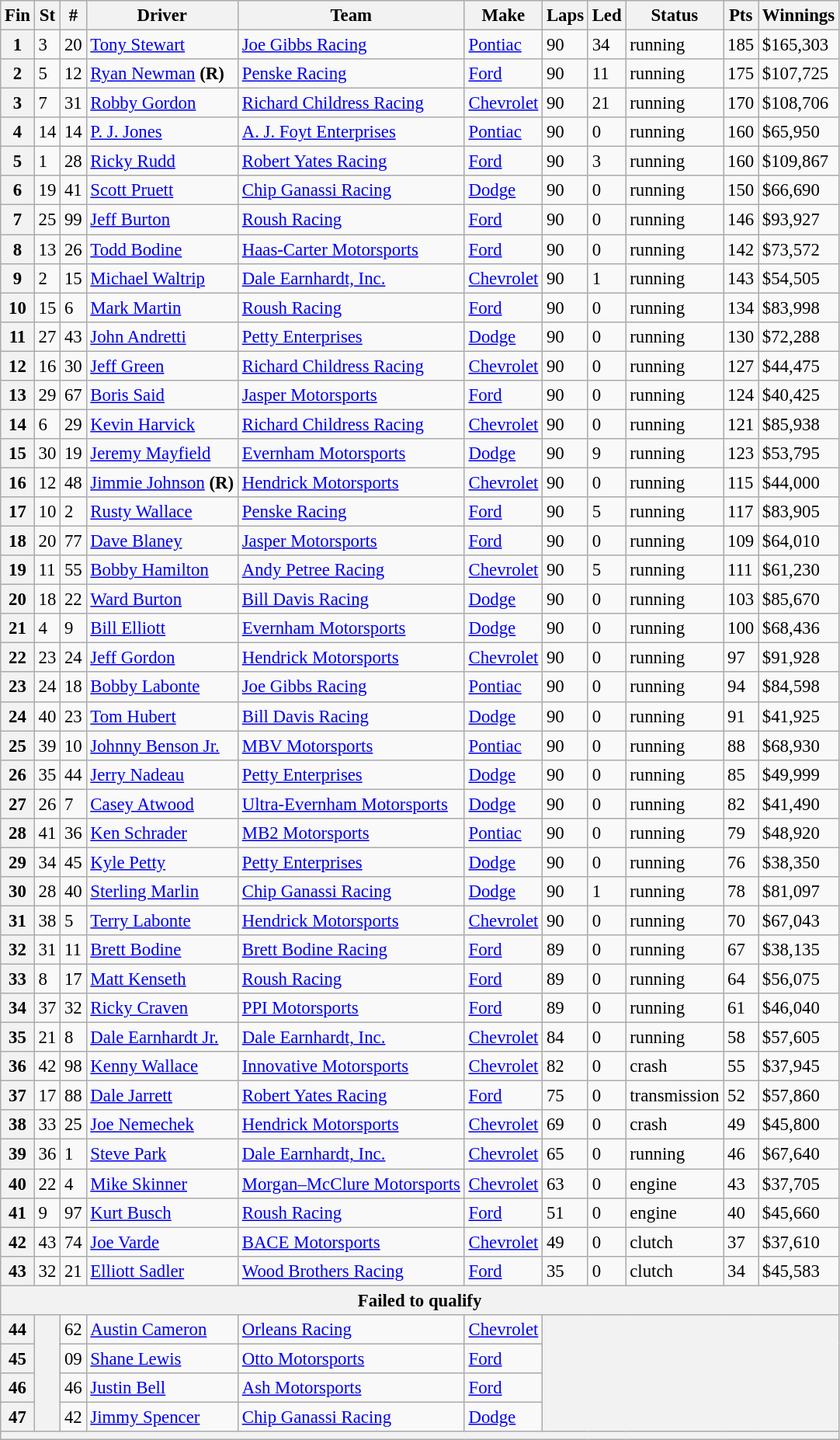<table class="wikitable" style="font-size:95%">
<tr>
<th>Fin</th>
<th>St</th>
<th>#</th>
<th>Driver</th>
<th>Team</th>
<th>Make</th>
<th>Laps</th>
<th>Led</th>
<th>Status</th>
<th>Pts</th>
<th>Winnings</th>
</tr>
<tr>
<th>1</th>
<td>3</td>
<td>20</td>
<td><a href='#'>Tony Stewart</a></td>
<td><a href='#'>Joe Gibbs Racing</a></td>
<td><a href='#'>Pontiac</a></td>
<td>90</td>
<td>34</td>
<td>running</td>
<td>185</td>
<td>$165,303</td>
</tr>
<tr>
<th>2</th>
<td>5</td>
<td>12</td>
<td><a href='#'>Ryan Newman</a> <strong>(R)</strong></td>
<td><a href='#'>Penske Racing</a></td>
<td><a href='#'>Ford</a></td>
<td>90</td>
<td>11</td>
<td>running</td>
<td>175</td>
<td>$107,725</td>
</tr>
<tr>
<th>3</th>
<td>7</td>
<td>31</td>
<td><a href='#'>Robby Gordon</a></td>
<td><a href='#'>Richard Childress Racing</a></td>
<td><a href='#'>Chevrolet</a></td>
<td>90</td>
<td>21</td>
<td>running</td>
<td>170</td>
<td>$108,706</td>
</tr>
<tr>
<th>4</th>
<td>14</td>
<td>14</td>
<td><a href='#'>P. J. Jones</a></td>
<td><a href='#'>A. J. Foyt Enterprises</a></td>
<td><a href='#'>Pontiac</a></td>
<td>90</td>
<td>0</td>
<td>running</td>
<td>160</td>
<td>$65,950</td>
</tr>
<tr>
<th>5</th>
<td>1</td>
<td>28</td>
<td><a href='#'>Ricky Rudd</a></td>
<td><a href='#'>Robert Yates Racing</a></td>
<td><a href='#'>Ford</a></td>
<td>90</td>
<td>3</td>
<td>running</td>
<td>160</td>
<td>$109,867</td>
</tr>
<tr>
<th>6</th>
<td>19</td>
<td>41</td>
<td><a href='#'>Scott Pruett</a></td>
<td><a href='#'>Chip Ganassi Racing</a></td>
<td><a href='#'>Dodge</a></td>
<td>90</td>
<td>0</td>
<td>running</td>
<td>150</td>
<td>$66,690</td>
</tr>
<tr>
<th>7</th>
<td>25</td>
<td>99</td>
<td><a href='#'>Jeff Burton</a></td>
<td><a href='#'>Roush Racing</a></td>
<td><a href='#'>Ford</a></td>
<td>90</td>
<td>0</td>
<td>running</td>
<td>146</td>
<td>$93,927</td>
</tr>
<tr>
<th>8</th>
<td>13</td>
<td>26</td>
<td><a href='#'>Todd Bodine</a></td>
<td><a href='#'>Haas-Carter Motorsports</a></td>
<td><a href='#'>Ford</a></td>
<td>90</td>
<td>0</td>
<td>running</td>
<td>142</td>
<td>$73,572</td>
</tr>
<tr>
<th>9</th>
<td>2</td>
<td>15</td>
<td><a href='#'>Michael Waltrip</a></td>
<td><a href='#'>Dale Earnhardt, Inc.</a></td>
<td><a href='#'>Chevrolet</a></td>
<td>90</td>
<td>1</td>
<td>running</td>
<td>143</td>
<td>$54,505</td>
</tr>
<tr>
<th>10</th>
<td>15</td>
<td>6</td>
<td><a href='#'>Mark Martin</a></td>
<td><a href='#'>Roush Racing</a></td>
<td><a href='#'>Ford</a></td>
<td>90</td>
<td>0</td>
<td>running</td>
<td>134</td>
<td>$83,998</td>
</tr>
<tr>
<th>11</th>
<td>27</td>
<td>43</td>
<td><a href='#'>John Andretti</a></td>
<td><a href='#'>Petty Enterprises</a></td>
<td><a href='#'>Dodge</a></td>
<td>90</td>
<td>0</td>
<td>running</td>
<td>130</td>
<td>$72,288</td>
</tr>
<tr>
<th>12</th>
<td>16</td>
<td>30</td>
<td><a href='#'>Jeff Green</a></td>
<td><a href='#'>Richard Childress Racing</a></td>
<td><a href='#'>Chevrolet</a></td>
<td>90</td>
<td>0</td>
<td>running</td>
<td>127</td>
<td>$44,475</td>
</tr>
<tr>
<th>13</th>
<td>29</td>
<td>67</td>
<td><a href='#'>Boris Said</a></td>
<td><a href='#'>Jasper Motorsports</a></td>
<td><a href='#'>Ford</a></td>
<td>90</td>
<td>0</td>
<td>running</td>
<td>124</td>
<td>$40,425</td>
</tr>
<tr>
<th>14</th>
<td>6</td>
<td>29</td>
<td><a href='#'>Kevin Harvick</a></td>
<td><a href='#'>Richard Childress Racing</a></td>
<td><a href='#'>Chevrolet</a></td>
<td>90</td>
<td>0</td>
<td>running</td>
<td>121</td>
<td>$85,938</td>
</tr>
<tr>
<th>15</th>
<td>30</td>
<td>19</td>
<td><a href='#'>Jeremy Mayfield</a></td>
<td><a href='#'>Evernham Motorsports</a></td>
<td><a href='#'>Dodge</a></td>
<td>90</td>
<td>9</td>
<td>running</td>
<td>123</td>
<td>$53,795</td>
</tr>
<tr>
<th>16</th>
<td>12</td>
<td>48</td>
<td><a href='#'>Jimmie Johnson</a> <strong>(R)</strong></td>
<td><a href='#'>Hendrick Motorsports</a></td>
<td><a href='#'>Chevrolet</a></td>
<td>90</td>
<td>0</td>
<td>running</td>
<td>115</td>
<td>$44,000</td>
</tr>
<tr>
<th>17</th>
<td>10</td>
<td>2</td>
<td><a href='#'>Rusty Wallace</a></td>
<td><a href='#'>Penske Racing</a></td>
<td><a href='#'>Ford</a></td>
<td>90</td>
<td>5</td>
<td>running</td>
<td>117</td>
<td>$83,905</td>
</tr>
<tr>
<th>18</th>
<td>20</td>
<td>77</td>
<td><a href='#'>Dave Blaney</a></td>
<td><a href='#'>Jasper Motorsports</a></td>
<td><a href='#'>Ford</a></td>
<td>90</td>
<td>0</td>
<td>running</td>
<td>109</td>
<td>$64,010</td>
</tr>
<tr>
<th>19</th>
<td>11</td>
<td>55</td>
<td><a href='#'>Bobby Hamilton</a></td>
<td><a href='#'>Andy Petree Racing</a></td>
<td><a href='#'>Chevrolet</a></td>
<td>90</td>
<td>5</td>
<td>running</td>
<td>111</td>
<td>$61,230</td>
</tr>
<tr>
<th>20</th>
<td>18</td>
<td>22</td>
<td><a href='#'>Ward Burton</a></td>
<td><a href='#'>Bill Davis Racing</a></td>
<td><a href='#'>Dodge</a></td>
<td>90</td>
<td>0</td>
<td>running</td>
<td>103</td>
<td>$85,670</td>
</tr>
<tr>
<th>21</th>
<td>4</td>
<td>9</td>
<td><a href='#'>Bill Elliott</a></td>
<td><a href='#'>Evernham Motorsports</a></td>
<td><a href='#'>Dodge</a></td>
<td>90</td>
<td>0</td>
<td>running</td>
<td>100</td>
<td>$68,436</td>
</tr>
<tr>
<th>22</th>
<td>23</td>
<td>24</td>
<td><a href='#'>Jeff Gordon</a></td>
<td><a href='#'>Hendrick Motorsports</a></td>
<td><a href='#'>Chevrolet</a></td>
<td>90</td>
<td>0</td>
<td>running</td>
<td>97</td>
<td>$91,928</td>
</tr>
<tr>
<th>23</th>
<td>24</td>
<td>18</td>
<td><a href='#'>Bobby Labonte</a></td>
<td><a href='#'>Joe Gibbs Racing</a></td>
<td><a href='#'>Pontiac</a></td>
<td>90</td>
<td>0</td>
<td>running</td>
<td>94</td>
<td>$84,598</td>
</tr>
<tr>
<th>24</th>
<td>40</td>
<td>23</td>
<td><a href='#'>Tom Hubert</a></td>
<td><a href='#'>Bill Davis Racing</a></td>
<td><a href='#'>Dodge</a></td>
<td>90</td>
<td>0</td>
<td>running</td>
<td>91</td>
<td>$41,925</td>
</tr>
<tr>
<th>25</th>
<td>39</td>
<td>10</td>
<td><a href='#'>Johnny Benson Jr.</a></td>
<td><a href='#'>MBV Motorsports</a></td>
<td><a href='#'>Pontiac</a></td>
<td>90</td>
<td>0</td>
<td>running</td>
<td>88</td>
<td>$68,930</td>
</tr>
<tr>
<th>26</th>
<td>35</td>
<td>44</td>
<td><a href='#'>Jerry Nadeau</a></td>
<td><a href='#'>Petty Enterprises</a></td>
<td><a href='#'>Dodge</a></td>
<td>90</td>
<td>0</td>
<td>running</td>
<td>85</td>
<td>$49,999</td>
</tr>
<tr>
<th>27</th>
<td>26</td>
<td>7</td>
<td><a href='#'>Casey Atwood</a></td>
<td><a href='#'>Ultra-Evernham Motorsports</a></td>
<td><a href='#'>Dodge</a></td>
<td>90</td>
<td>0</td>
<td>running</td>
<td>82</td>
<td>$41,490</td>
</tr>
<tr>
<th>28</th>
<td>41</td>
<td>36</td>
<td><a href='#'>Ken Schrader</a></td>
<td><a href='#'>MB2 Motorsports</a></td>
<td><a href='#'>Pontiac</a></td>
<td>90</td>
<td>0</td>
<td>running</td>
<td>79</td>
<td>$48,920</td>
</tr>
<tr>
<th>29</th>
<td>34</td>
<td>45</td>
<td><a href='#'>Kyle Petty</a></td>
<td><a href='#'>Petty Enterprises</a></td>
<td><a href='#'>Dodge</a></td>
<td>90</td>
<td>0</td>
<td>running</td>
<td>76</td>
<td>$38,350</td>
</tr>
<tr>
<th>30</th>
<td>28</td>
<td>40</td>
<td><a href='#'>Sterling Marlin</a></td>
<td><a href='#'>Chip Ganassi Racing</a></td>
<td><a href='#'>Dodge</a></td>
<td>90</td>
<td>1</td>
<td>running</td>
<td>78</td>
<td>$81,097</td>
</tr>
<tr>
<th>31</th>
<td>38</td>
<td>5</td>
<td><a href='#'>Terry Labonte</a></td>
<td><a href='#'>Hendrick Motorsports</a></td>
<td><a href='#'>Chevrolet</a></td>
<td>90</td>
<td>0</td>
<td>running</td>
<td>70</td>
<td>$67,043</td>
</tr>
<tr>
<th>32</th>
<td>31</td>
<td>11</td>
<td><a href='#'>Brett Bodine</a></td>
<td><a href='#'>Brett Bodine Racing</a></td>
<td><a href='#'>Ford</a></td>
<td>89</td>
<td>0</td>
<td>running</td>
<td>67</td>
<td>$38,135</td>
</tr>
<tr>
<th>33</th>
<td>8</td>
<td>17</td>
<td><a href='#'>Matt Kenseth</a></td>
<td><a href='#'>Roush Racing</a></td>
<td><a href='#'>Ford</a></td>
<td>89</td>
<td>0</td>
<td>running</td>
<td>64</td>
<td>$56,075</td>
</tr>
<tr>
<th>34</th>
<td>37</td>
<td>32</td>
<td><a href='#'>Ricky Craven</a></td>
<td><a href='#'>PPI Motorsports</a></td>
<td><a href='#'>Ford</a></td>
<td>89</td>
<td>0</td>
<td>running</td>
<td>61</td>
<td>$46,040</td>
</tr>
<tr>
<th>35</th>
<td>21</td>
<td>8</td>
<td><a href='#'>Dale Earnhardt Jr.</a></td>
<td><a href='#'>Dale Earnhardt, Inc.</a></td>
<td><a href='#'>Chevrolet</a></td>
<td>84</td>
<td>0</td>
<td>running</td>
<td>58</td>
<td>$57,605</td>
</tr>
<tr>
<th>36</th>
<td>42</td>
<td>98</td>
<td><a href='#'>Kenny Wallace</a></td>
<td><a href='#'>Innovative Motorsports</a></td>
<td><a href='#'>Chevrolet</a></td>
<td>82</td>
<td>0</td>
<td>crash</td>
<td>55</td>
<td>$37,945</td>
</tr>
<tr>
<th>37</th>
<td>17</td>
<td>88</td>
<td><a href='#'>Dale Jarrett</a></td>
<td><a href='#'>Robert Yates Racing</a></td>
<td><a href='#'>Ford</a></td>
<td>75</td>
<td>0</td>
<td>transmission</td>
<td>52</td>
<td>$57,860</td>
</tr>
<tr>
<th>38</th>
<td>33</td>
<td>25</td>
<td><a href='#'>Joe Nemechek</a></td>
<td><a href='#'>Hendrick Motorsports</a></td>
<td><a href='#'>Chevrolet</a></td>
<td>69</td>
<td>0</td>
<td>crash</td>
<td>49</td>
<td>$45,800</td>
</tr>
<tr>
<th>39</th>
<td>36</td>
<td>1</td>
<td><a href='#'>Steve Park</a></td>
<td><a href='#'>Dale Earnhardt, Inc.</a></td>
<td><a href='#'>Chevrolet</a></td>
<td>65</td>
<td>0</td>
<td>running</td>
<td>46</td>
<td>$67,640</td>
</tr>
<tr>
<th>40</th>
<td>22</td>
<td>4</td>
<td><a href='#'>Mike Skinner</a></td>
<td><a href='#'>Morgan–McClure Motorsports</a></td>
<td><a href='#'>Chevrolet</a></td>
<td>63</td>
<td>0</td>
<td>engine</td>
<td>43</td>
<td>$37,705</td>
</tr>
<tr>
<th>41</th>
<td>9</td>
<td>97</td>
<td><a href='#'>Kurt Busch</a></td>
<td><a href='#'>Roush Racing</a></td>
<td><a href='#'>Ford</a></td>
<td>51</td>
<td>0</td>
<td>engine</td>
<td>40</td>
<td>$45,660</td>
</tr>
<tr>
<th>42</th>
<td>43</td>
<td>74</td>
<td><a href='#'>Joe Varde</a></td>
<td><a href='#'>BACE Motorsports</a></td>
<td><a href='#'>Chevrolet</a></td>
<td>49</td>
<td>0</td>
<td>clutch</td>
<td>37</td>
<td>$37,610</td>
</tr>
<tr>
<th>43</th>
<td>32</td>
<td>21</td>
<td><a href='#'>Elliott Sadler</a></td>
<td><a href='#'>Wood Brothers Racing</a></td>
<td><a href='#'>Ford</a></td>
<td>35</td>
<td>0</td>
<td>clutch</td>
<td>34</td>
<td>$45,583</td>
</tr>
<tr>
<th colspan="11">Failed to qualify</th>
</tr>
<tr>
<th>44</th>
<th rowspan="4"></th>
<td>62</td>
<td><a href='#'>Austin Cameron</a></td>
<td><a href='#'>Orleans Racing</a></td>
<td><a href='#'>Chevrolet</a></td>
<th colspan="5" rowspan="4"></th>
</tr>
<tr>
<th>45</th>
<td>09</td>
<td><a href='#'>Shane Lewis</a></td>
<td><a href='#'>Otto Motorsports</a></td>
<td><a href='#'>Ford</a></td>
</tr>
<tr>
<th>46</th>
<td>46</td>
<td><a href='#'>Justin Bell</a></td>
<td><a href='#'>Ash Motorsports</a></td>
<td><a href='#'>Ford</a></td>
</tr>
<tr>
<th>47</th>
<td>42</td>
<td><a href='#'>Jimmy Spencer</a></td>
<td><a href='#'>Chip Ganassi Racing</a></td>
<td><a href='#'>Dodge</a></td>
</tr>
<tr>
<th colspan="11"></th>
</tr>
</table>
